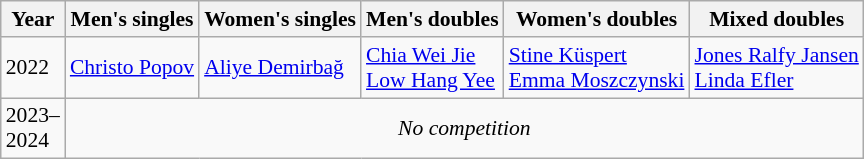<table class=wikitable style="font-size:90%;">
<tr>
<th>Year</th>
<th>Men's singles</th>
<th>Women's singles</th>
<th>Men's doubles</th>
<th>Women's doubles</th>
<th>Mixed doubles</th>
</tr>
<tr>
<td>2022</td>
<td> <a href='#'>Christo Popov</a></td>
<td> <a href='#'>Aliye Demirbağ</a></td>
<td> <a href='#'>Chia Wei Jie</a><br> <a href='#'>Low Hang Yee</a></td>
<td> <a href='#'>Stine Küspert</a><br> <a href='#'>Emma Moszczynski</a></td>
<td> <a href='#'>Jones Ralfy Jansen</a><br> <a href='#'>Linda Efler</a></td>
</tr>
<tr>
<td>2023–<br>2024</td>
<td colspan=5 align=center><em>No competition</em></td>
</tr>
</table>
